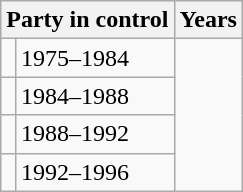<table class="wikitable">
<tr>
<th colspan="2">Party in control</th>
<th>Years</th>
</tr>
<tr>
<td></td>
<td>1975–1984</td>
</tr>
<tr>
<td></td>
<td>1984–1988</td>
</tr>
<tr>
<td></td>
<td>1988–1992</td>
</tr>
<tr>
<td></td>
<td>1992–1996</td>
</tr>
</table>
